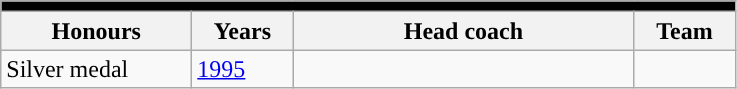<table class="wikitable"  style="text-align: left;">
<tr>
<th colspan=5 style="background: #000000; color: #FFFFFF;"><a href='#'></a></th>
</tr>
<tr>
<th width=120px>Honours</th>
<th width=60px>Years</th>
<th width=220px>Head coach</th>
<th width=60px>Team</th>
</tr>
<tr>
<td> Silver medal</td>
<td><a href='#'>1995</a></td>
<td></td>
<td></td>
</tr>
</table>
